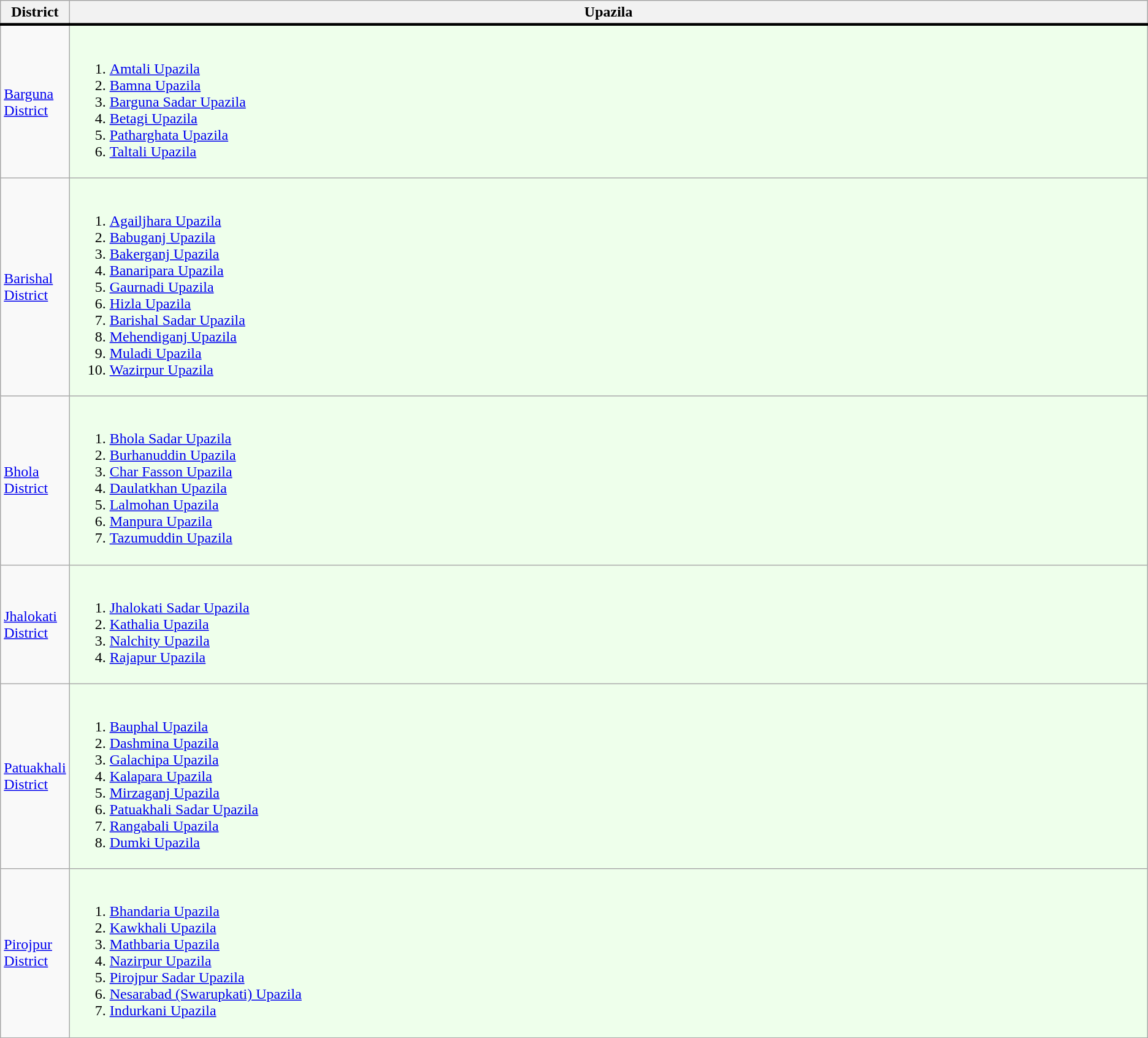<table class="wikitable">
<tr>
<th>District</th>
<th colspan="7" width="100%">Upazila</th>
</tr>
<tr style="border-top: 3px solid black">
<td rowspan="1"><a href='#'>Barguna District</a></td>
<td colspan="2" style="background: #eeffeb"><br><ol><li><a href='#'>Amtali Upazila</a></li><li><a href='#'>Bamna Upazila</a></li><li><a href='#'>Barguna Sadar Upazila</a></li><li><a href='#'>Betagi Upazila</a></li><li><a href='#'>Patharghata Upazila</a></li><li><a href='#'>Taltali Upazila</a></li></ol></td>
</tr>
<tr>
<td rowspan="1"><a href='#'>Barishal District</a></td>
<td colspan="2" style="background: #eeffeb"><br><ol><li><a href='#'>Agailjhara Upazila</a></li><li><a href='#'>Babuganj Upazila</a></li><li><a href='#'>Bakerganj Upazila</a></li><li><a href='#'>Banaripara Upazila</a></li><li><a href='#'>Gaurnadi Upazila</a></li><li><a href='#'>Hizla Upazila</a></li><li><a href='#'>Barishal Sadar Upazila</a></li><li><a href='#'>Mehendiganj Upazila</a></li><li><a href='#'>Muladi Upazila</a></li><li><a href='#'>Wazirpur Upazila</a></li></ol></td>
</tr>
<tr>
<td rowspan="1"><a href='#'>Bhola District</a></td>
<td colspan="2" style="background: #eeffeb"><br><ol><li><a href='#'>Bhola Sadar Upazila</a></li><li><a href='#'>Burhanuddin Upazila</a></li><li><a href='#'>Char Fasson Upazila</a></li><li><a href='#'>Daulatkhan Upazila</a></li><li><a href='#'>Lalmohan Upazila</a></li><li><a href='#'>Manpura Upazila</a></li><li><a href='#'>Tazumuddin Upazila</a></li></ol></td>
</tr>
<tr>
<td rowspan="1"><a href='#'>Jhalokati District</a></td>
<td colspan="2" style="background: #eeffeb"><br><ol><li><a href='#'>Jhalokati Sadar Upazila</a></li><li><a href='#'>Kathalia Upazila</a></li><li><a href='#'>Nalchity Upazila</a></li><li><a href='#'>Rajapur Upazila</a></li></ol></td>
</tr>
<tr>
<td rowspan="1"><a href='#'>Patuakhali District</a></td>
<td colspan="2" style="background: #eeffeb"><br><ol><li><a href='#'>Bauphal Upazila</a></li><li><a href='#'>Dashmina Upazila</a></li><li><a href='#'>Galachipa Upazila</a></li><li><a href='#'>Kalapara Upazila</a></li><li><a href='#'>Mirzaganj Upazila</a></li><li><a href='#'>Patuakhali Sadar Upazila</a></li><li><a href='#'>Rangabali Upazila</a></li><li><a href='#'>Dumki Upazila</a></li></ol></td>
</tr>
<tr>
<td rowspan="1"><a href='#'>Pirojpur District</a></td>
<td colspan="2" style="background: #eeffeb"><br><ol><li><a href='#'>Bhandaria Upazila</a></li><li><a href='#'>Kawkhali Upazila</a></li><li><a href='#'>Mathbaria Upazila</a></li><li><a href='#'>Nazirpur Upazila</a></li><li><a href='#'>Pirojpur Sadar Upazila</a></li><li><a href='#'>Nesarabad (Swarupkati) Upazila</a></li><li><a href='#'>Indurkani Upazila</a></li></ol></td>
</tr>
</table>
